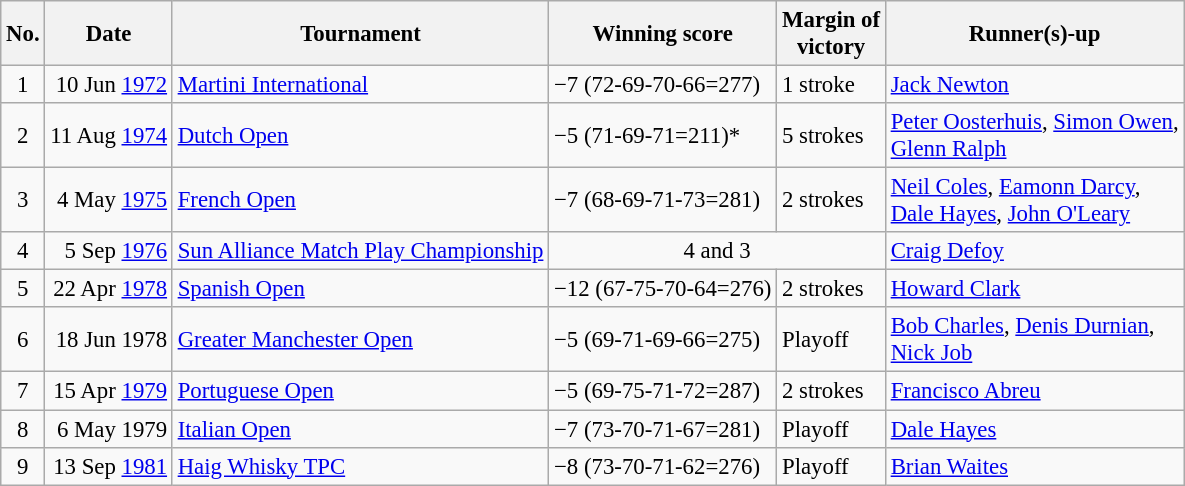<table class="wikitable" style="font-size:95%;">
<tr>
<th>No.</th>
<th>Date</th>
<th>Tournament</th>
<th>Winning score</th>
<th>Margin of<br>victory</th>
<th>Runner(s)-up</th>
</tr>
<tr>
<td align=center>1</td>
<td align=right>10 Jun <a href='#'>1972</a></td>
<td><a href='#'>Martini International</a></td>
<td>−7 (72-69-70-66=277)</td>
<td>1 stroke</td>
<td> <a href='#'>Jack Newton</a></td>
</tr>
<tr>
<td align=center>2</td>
<td align=right>11 Aug <a href='#'>1974</a></td>
<td><a href='#'>Dutch Open</a></td>
<td>−5 (71-69-71=211)*</td>
<td>5 strokes</td>
<td> <a href='#'>Peter Oosterhuis</a>,  <a href='#'>Simon Owen</a>,<br> <a href='#'>Glenn Ralph</a></td>
</tr>
<tr>
<td align=center>3</td>
<td align=right>4 May <a href='#'>1975</a></td>
<td><a href='#'>French Open</a></td>
<td>−7 (68-69-71-73=281)</td>
<td>2 strokes</td>
<td> <a href='#'>Neil Coles</a>,  <a href='#'>Eamonn Darcy</a>,<br> <a href='#'>Dale Hayes</a>,  <a href='#'>John O'Leary</a></td>
</tr>
<tr>
<td align=center>4</td>
<td align=right>5 Sep <a href='#'>1976</a></td>
<td><a href='#'>Sun Alliance Match Play Championship</a></td>
<td colspan=2 align=center>4 and 3</td>
<td> <a href='#'>Craig Defoy</a></td>
</tr>
<tr>
<td align=center>5</td>
<td align=right>22 Apr <a href='#'>1978</a></td>
<td><a href='#'>Spanish Open</a></td>
<td>−12 (67-75-70-64=276)</td>
<td>2 strokes</td>
<td> <a href='#'>Howard Clark</a></td>
</tr>
<tr>
<td align=center>6</td>
<td align=right>18 Jun 1978</td>
<td><a href='#'>Greater Manchester Open</a></td>
<td>−5 (69-71-69-66=275)</td>
<td>Playoff</td>
<td> <a href='#'>Bob Charles</a>,  <a href='#'>Denis Durnian</a>,<br> <a href='#'>Nick Job</a></td>
</tr>
<tr>
<td align=center>7</td>
<td align=right>15 Apr <a href='#'>1979</a></td>
<td><a href='#'>Portuguese Open</a></td>
<td>−5 (69-75-71-72=287)</td>
<td>2 strokes</td>
<td> <a href='#'>Francisco Abreu</a></td>
</tr>
<tr>
<td align=center>8</td>
<td align=right>6 May 1979</td>
<td><a href='#'>Italian Open</a></td>
<td>−7 (73-70-71-67=281)</td>
<td>Playoff</td>
<td> <a href='#'>Dale Hayes</a></td>
</tr>
<tr>
<td align=center>9</td>
<td align=right>13 Sep <a href='#'>1981</a></td>
<td><a href='#'>Haig Whisky TPC</a></td>
<td>−8 (73-70-71-62=276)</td>
<td>Playoff</td>
<td> <a href='#'>Brian Waites</a></td>
</tr>
</table>
